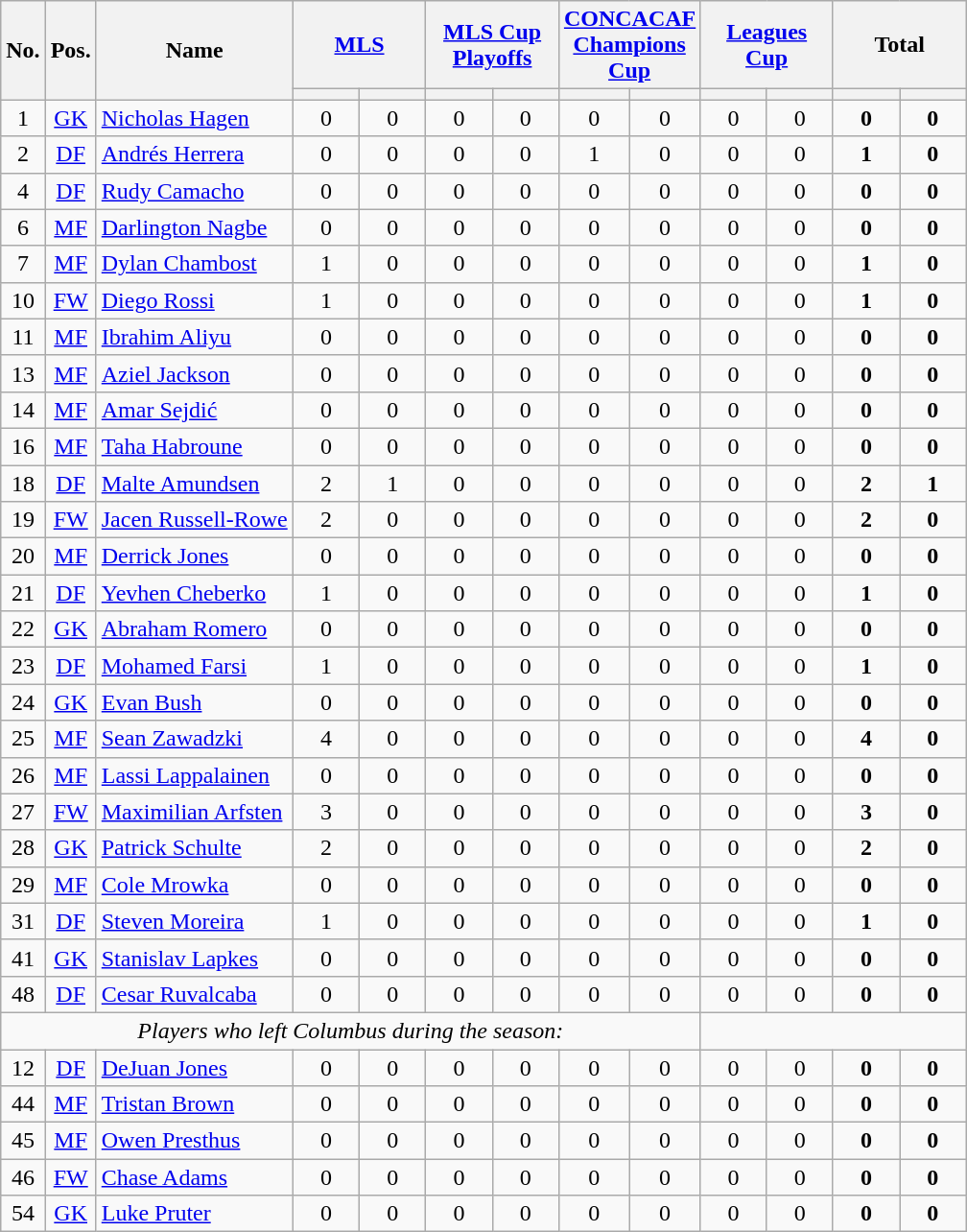<table class="wikitable sortable" style="text-align: center;">
<tr>
<th rowspan=2>No.</th>
<th rowspan=2>Pos.</th>
<th rowspan=2>Name</th>
<th colspan=2 style="width:85px;"><a href='#'>MLS</a></th>
<th colspan=2 style="width:85px;"><a href='#'>MLS Cup Playoffs</a></th>
<th colspan=2 style="width:85px;"><a href='#'>CONCACAF Champions Cup</a></th>
<th colspan=2 style="width:85px;"><a href='#'>Leagues Cup</a></th>
<th colspan=2 style="width:85px;"><strong>Total</strong></th>
</tr>
<tr>
<th></th>
<th></th>
<th></th>
<th></th>
<th></th>
<th></th>
<th></th>
<th></th>
<th></th>
<th></th>
</tr>
<tr>
<td>1</td>
<td><a href='#'>GK</a></td>
<td align=left> <a href='#'>Nicholas Hagen</a></td>
<td>0</td>
<td>0</td>
<td>0</td>
<td>0</td>
<td>0</td>
<td>0</td>
<td>0</td>
<td>0</td>
<td><strong>0</strong></td>
<td><strong>0</strong></td>
</tr>
<tr>
<td>2</td>
<td><a href='#'>DF</a></td>
<td align=left> <a href='#'>Andrés Herrera</a></td>
<td>0</td>
<td>0</td>
<td>0</td>
<td>0</td>
<td>1</td>
<td>0</td>
<td>0</td>
<td>0</td>
<td><strong>1</strong></td>
<td><strong>0</strong></td>
</tr>
<tr>
<td>4</td>
<td><a href='#'>DF</a></td>
<td align=left> <a href='#'>Rudy Camacho</a></td>
<td>0</td>
<td>0</td>
<td>0</td>
<td>0</td>
<td>0</td>
<td>0</td>
<td>0</td>
<td>0</td>
<td><strong>0</strong></td>
<td><strong>0</strong></td>
</tr>
<tr>
<td>6</td>
<td><a href='#'>MF</a></td>
<td align=left> <a href='#'>Darlington Nagbe</a></td>
<td>0</td>
<td>0</td>
<td>0</td>
<td>0</td>
<td>0</td>
<td>0</td>
<td>0</td>
<td>0</td>
<td><strong>0</strong></td>
<td><strong>0</strong></td>
</tr>
<tr>
<td>7</td>
<td><a href='#'>MF</a></td>
<td align=left> <a href='#'>Dylan Chambost</a></td>
<td>1</td>
<td>0</td>
<td>0</td>
<td>0</td>
<td>0</td>
<td>0</td>
<td>0</td>
<td>0</td>
<td><strong>1</strong></td>
<td><strong>0</strong></td>
</tr>
<tr>
<td>10</td>
<td><a href='#'>FW</a></td>
<td align=left> <a href='#'>Diego Rossi</a></td>
<td>1</td>
<td>0</td>
<td>0</td>
<td>0</td>
<td>0</td>
<td>0</td>
<td>0</td>
<td>0</td>
<td><strong>1</strong></td>
<td><strong>0</strong></td>
</tr>
<tr>
<td>11</td>
<td><a href='#'>MF</a></td>
<td align=left> <a href='#'>Ibrahim Aliyu</a></td>
<td>0</td>
<td>0</td>
<td>0</td>
<td>0</td>
<td>0</td>
<td>0</td>
<td>0</td>
<td>0</td>
<td><strong>0</strong></td>
<td><strong>0</strong></td>
</tr>
<tr>
<td>13</td>
<td><a href='#'>MF</a></td>
<td align=left> <a href='#'>Aziel Jackson</a></td>
<td>0</td>
<td>0</td>
<td>0</td>
<td>0</td>
<td>0</td>
<td>0</td>
<td>0</td>
<td>0</td>
<td><strong>0</strong></td>
<td><strong>0</strong></td>
</tr>
<tr>
<td>14</td>
<td><a href='#'>MF</a></td>
<td align=left> <a href='#'>Amar Sejdić</a></td>
<td>0</td>
<td>0</td>
<td>0</td>
<td>0</td>
<td>0</td>
<td>0</td>
<td>0</td>
<td>0</td>
<td><strong>0</strong></td>
<td><strong>0</strong></td>
</tr>
<tr>
<td>16</td>
<td><a href='#'>MF</a></td>
<td align=left> <a href='#'>Taha Habroune</a></td>
<td>0</td>
<td>0</td>
<td>0</td>
<td>0</td>
<td>0</td>
<td>0</td>
<td>0</td>
<td>0</td>
<td><strong>0</strong></td>
<td><strong>0</strong></td>
</tr>
<tr>
<td>18</td>
<td><a href='#'>DF</a></td>
<td align=left> <a href='#'>Malte Amundsen</a></td>
<td>2</td>
<td>1</td>
<td>0</td>
<td>0</td>
<td>0</td>
<td>0</td>
<td>0</td>
<td>0</td>
<td><strong>2</strong></td>
<td><strong>1</strong></td>
</tr>
<tr>
<td>19</td>
<td><a href='#'>FW</a></td>
<td align=left> <a href='#'>Jacen Russell-Rowe</a></td>
<td>2</td>
<td>0</td>
<td>0</td>
<td>0</td>
<td>0</td>
<td>0</td>
<td>0</td>
<td>0</td>
<td><strong>2</strong></td>
<td><strong>0</strong></td>
</tr>
<tr>
<td>20</td>
<td><a href='#'>MF</a></td>
<td align=left> <a href='#'>Derrick Jones</a></td>
<td>0</td>
<td>0</td>
<td>0</td>
<td>0</td>
<td>0</td>
<td>0</td>
<td>0</td>
<td>0</td>
<td><strong>0</strong></td>
<td><strong>0</strong></td>
</tr>
<tr>
<td>21</td>
<td><a href='#'>DF</a></td>
<td align=left> <a href='#'>Yevhen Cheberko</a></td>
<td>1</td>
<td>0</td>
<td>0</td>
<td>0</td>
<td>0</td>
<td>0</td>
<td>0</td>
<td>0</td>
<td><strong>1</strong></td>
<td><strong>0</strong></td>
</tr>
<tr>
<td>22</td>
<td><a href='#'>GK</a></td>
<td align=left> <a href='#'>Abraham Romero</a></td>
<td>0</td>
<td>0</td>
<td>0</td>
<td>0</td>
<td>0</td>
<td>0</td>
<td>0</td>
<td>0</td>
<td><strong>0</strong></td>
<td><strong>0</strong></td>
</tr>
<tr>
<td>23</td>
<td><a href='#'>DF</a></td>
<td align=left> <a href='#'>Mohamed Farsi</a></td>
<td>1</td>
<td>0</td>
<td>0</td>
<td>0</td>
<td>0</td>
<td>0</td>
<td>0</td>
<td>0</td>
<td><strong>1</strong></td>
<td><strong>0</strong></td>
</tr>
<tr>
<td>24</td>
<td><a href='#'>GK</a></td>
<td align=left> <a href='#'>Evan Bush</a></td>
<td>0</td>
<td>0</td>
<td>0</td>
<td>0</td>
<td>0</td>
<td>0</td>
<td>0</td>
<td>0</td>
<td><strong>0</strong></td>
<td><strong>0</strong></td>
</tr>
<tr>
<td>25</td>
<td><a href='#'>MF</a></td>
<td align=left> <a href='#'>Sean Zawadzki</a></td>
<td>4</td>
<td>0</td>
<td>0</td>
<td>0</td>
<td>0</td>
<td>0</td>
<td>0</td>
<td>0</td>
<td><strong>4</strong></td>
<td><strong>0</strong></td>
</tr>
<tr>
<td>26</td>
<td><a href='#'>MF</a></td>
<td align=left> <a href='#'>Lassi Lappalainen</a></td>
<td>0</td>
<td>0</td>
<td>0</td>
<td>0</td>
<td>0</td>
<td>0</td>
<td>0</td>
<td>0</td>
<td><strong>0</strong></td>
<td><strong>0</strong></td>
</tr>
<tr>
<td>27</td>
<td><a href='#'>FW</a></td>
<td align=left> <a href='#'>Maximilian Arfsten</a></td>
<td>3</td>
<td>0</td>
<td>0</td>
<td>0</td>
<td>0</td>
<td>0</td>
<td>0</td>
<td>0</td>
<td><strong>3</strong></td>
<td><strong>0</strong></td>
</tr>
<tr>
<td>28</td>
<td><a href='#'>GK</a></td>
<td align=left> <a href='#'>Patrick Schulte</a></td>
<td>2</td>
<td>0</td>
<td>0</td>
<td>0</td>
<td>0</td>
<td>0</td>
<td>0</td>
<td>0</td>
<td><strong>2</strong></td>
<td><strong>0</strong></td>
</tr>
<tr>
<td>29</td>
<td><a href='#'>MF</a></td>
<td align=left> <a href='#'>Cole Mrowka</a></td>
<td>0</td>
<td>0</td>
<td>0</td>
<td>0</td>
<td>0</td>
<td>0</td>
<td>0</td>
<td>0</td>
<td><strong>0</strong></td>
<td><strong>0</strong></td>
</tr>
<tr>
<td>31</td>
<td><a href='#'>DF</a></td>
<td align=left> <a href='#'>Steven Moreira</a></td>
<td>1</td>
<td>0</td>
<td>0</td>
<td>0</td>
<td>0</td>
<td>0</td>
<td>0</td>
<td>0</td>
<td><strong>1</strong></td>
<td><strong>0</strong></td>
</tr>
<tr>
<td>41</td>
<td><a href='#'>GK</a></td>
<td align=left> <a href='#'>Stanislav Lapkes</a></td>
<td>0</td>
<td>0</td>
<td>0</td>
<td>0</td>
<td>0</td>
<td>0</td>
<td>0</td>
<td>0</td>
<td><strong>0</strong></td>
<td><strong>0</strong></td>
</tr>
<tr>
<td>48</td>
<td><a href='#'>DF</a></td>
<td align=left> <a href='#'>Cesar Ruvalcaba</a></td>
<td>0</td>
<td>0</td>
<td>0</td>
<td>0</td>
<td>0</td>
<td>0</td>
<td>0</td>
<td>0</td>
<td><strong>0</strong></td>
<td><strong>0</strong></td>
</tr>
<tr>
<td colspan=9 align=center><em>Players who left Columbus during the season:</em></td>
</tr>
<tr>
<td>12</td>
<td><a href='#'>DF</a></td>
<td align=left> <a href='#'>DeJuan Jones</a></td>
<td>0</td>
<td>0</td>
<td>0</td>
<td>0</td>
<td>0</td>
<td>0</td>
<td>0</td>
<td>0</td>
<td><strong>0</strong></td>
<td><strong>0</strong></td>
</tr>
<tr>
<td>44</td>
<td><a href='#'>MF</a></td>
<td align=left> <a href='#'>Tristan Brown</a></td>
<td>0</td>
<td>0</td>
<td>0</td>
<td>0</td>
<td>0</td>
<td>0</td>
<td>0</td>
<td>0</td>
<td><strong>0</strong></td>
<td><strong>0</strong></td>
</tr>
<tr>
<td>45</td>
<td><a href='#'>MF</a></td>
<td align=left> <a href='#'>Owen Presthus</a></td>
<td>0</td>
<td>0</td>
<td>0</td>
<td>0</td>
<td>0</td>
<td>0</td>
<td>0</td>
<td>0</td>
<td><strong>0</strong></td>
<td><strong>0</strong></td>
</tr>
<tr>
<td>46</td>
<td><a href='#'>FW</a></td>
<td align=left> <a href='#'>Chase Adams</a></td>
<td>0</td>
<td>0</td>
<td>0</td>
<td>0</td>
<td>0</td>
<td>0</td>
<td>0</td>
<td>0</td>
<td><strong>0</strong></td>
<td><strong>0</strong></td>
</tr>
<tr>
<td>54</td>
<td><a href='#'>GK</a></td>
<td align=left> <a href='#'>Luke Pruter</a></td>
<td>0</td>
<td>0</td>
<td>0</td>
<td>0</td>
<td>0</td>
<td>0</td>
<td>0</td>
<td>0</td>
<td><strong>0</strong></td>
<td><strong>0</strong></td>
</tr>
</table>
